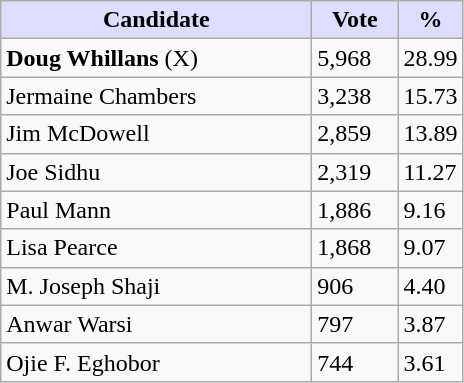<table class="wikitable">
<tr>
<th style="background:#ddf; width:200px;">Candidate</th>
<th style="background:#ddf; width:50px;">Vote</th>
<th style="background:#ddf; width:30px;">%</th>
</tr>
<tr>
<td><strong>Doug Whillans</strong> (X)</td>
<td>5,968</td>
<td>28.99</td>
</tr>
<tr>
<td>Jermaine Chambers</td>
<td>3,238</td>
<td>15.73</td>
</tr>
<tr>
<td>Jim McDowell</td>
<td>2,859</td>
<td>13.89</td>
</tr>
<tr>
<td>Joe Sidhu</td>
<td>2,319</td>
<td>11.27</td>
</tr>
<tr>
<td>Paul Mann</td>
<td>1,886</td>
<td>9.16</td>
</tr>
<tr>
<td>Lisa Pearce</td>
<td>1,868</td>
<td>9.07</td>
</tr>
<tr>
<td>M. Joseph Shaji</td>
<td>906</td>
<td>4.40</td>
</tr>
<tr>
<td>Anwar Warsi</td>
<td>797</td>
<td>3.87</td>
</tr>
<tr>
<td>Ojie F. Eghobor</td>
<td>744</td>
<td>3.61</td>
</tr>
</table>
